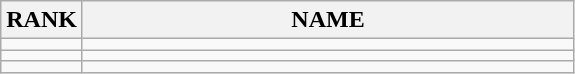<table class="wikitable">
<tr>
<th>RANK</th>
<th align="center" style="width: 20em">NAME</th>
</tr>
<tr>
<td align="center"></td>
<td></td>
</tr>
<tr>
<td align="center"></td>
<td></td>
</tr>
<tr>
<td align="center"></td>
<td></td>
</tr>
</table>
